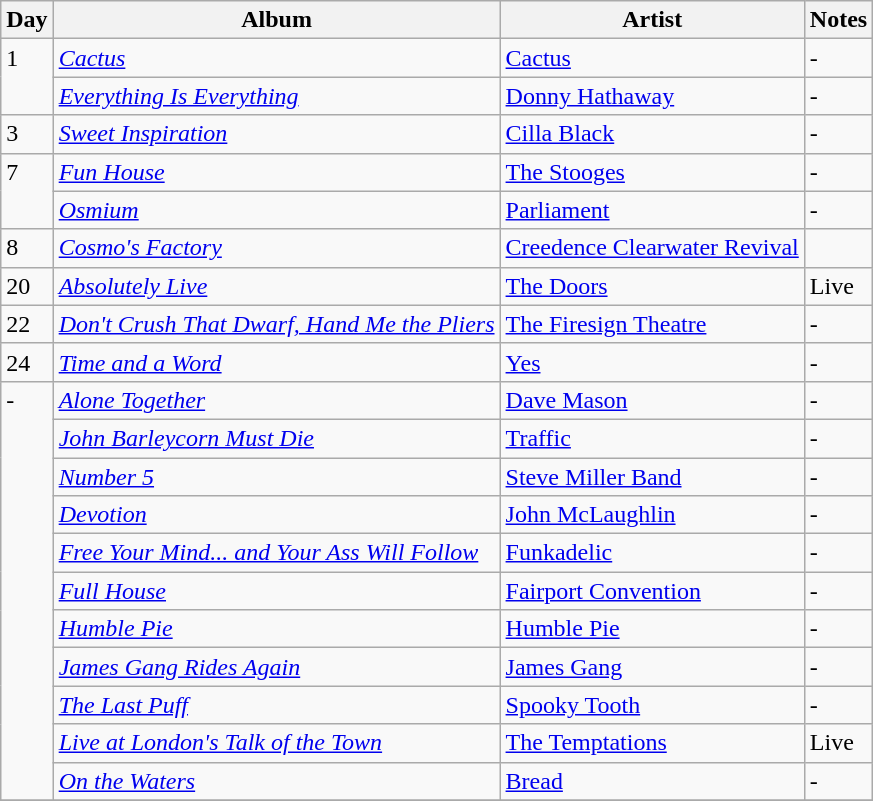<table class="wikitable">
<tr>
<th>Day</th>
<th>Album</th>
<th>Artist</th>
<th>Notes</th>
</tr>
<tr>
<td rowspan="2" valign="top">1</td>
<td><em><a href='#'>Cactus</a></em></td>
<td><a href='#'>Cactus</a></td>
<td>-</td>
</tr>
<tr>
<td><em><a href='#'>Everything Is Everything</a></em></td>
<td><a href='#'>Donny Hathaway</a></td>
<td>-</td>
</tr>
<tr>
<td rowspan="1" valign="top">3</td>
<td><em><a href='#'>Sweet Inspiration</a></em></td>
<td><a href='#'>Cilla Black</a></td>
<td>-</td>
</tr>
<tr>
<td rowspan="2" valign="top">7</td>
<td><em><a href='#'>Fun House</a></em></td>
<td><a href='#'>The Stooges</a></td>
<td>-</td>
</tr>
<tr>
<td><em><a href='#'>Osmium</a></em></td>
<td><a href='#'>Parliament</a></td>
<td>-</td>
</tr>
<tr>
<td rowspan="1" valign="top">8</td>
<td><em><a href='#'>Cosmo's Factory</a></em></td>
<td><a href='#'>Creedence Clearwater Revival</a></td>
<td></td>
</tr>
<tr>
<td rowspan="1" valign="top">20</td>
<td><em><a href='#'>Absolutely Live</a></em></td>
<td><a href='#'>The Doors</a></td>
<td>Live</td>
</tr>
<tr>
<td rowspan="1" valign="top">22</td>
<td><em><a href='#'>Don't Crush That Dwarf, Hand Me the Pliers</a></em></td>
<td><a href='#'>The Firesign Theatre</a></td>
<td>-</td>
</tr>
<tr>
<td rowspan="1" valign="top">24</td>
<td><em><a href='#'>Time and a Word</a></em></td>
<td><a href='#'>Yes</a></td>
<td>-</td>
</tr>
<tr>
<td rowspan="11" valign="top">-</td>
<td><em><a href='#'>Alone Together</a></em></td>
<td><a href='#'>Dave Mason</a></td>
<td>-</td>
</tr>
<tr>
<td><em><a href='#'>John Barleycorn Must Die</a></em></td>
<td><a href='#'>Traffic</a></td>
<td>-</td>
</tr>
<tr>
<td><em><a href='#'>Number 5</a></em></td>
<td><a href='#'>Steve Miller Band</a></td>
<td>-</td>
</tr>
<tr>
<td><em><a href='#'>Devotion</a></em></td>
<td><a href='#'>John McLaughlin</a></td>
<td>-</td>
</tr>
<tr>
<td><em><a href='#'>Free Your Mind... and Your Ass Will Follow</a></em></td>
<td><a href='#'>Funkadelic</a></td>
<td>-</td>
</tr>
<tr>
<td><em><a href='#'>Full House</a></em></td>
<td><a href='#'>Fairport Convention</a></td>
<td>-</td>
</tr>
<tr>
<td><em><a href='#'>Humble Pie</a></em></td>
<td><a href='#'>Humble Pie</a></td>
<td>-</td>
</tr>
<tr>
<td><em><a href='#'>James Gang Rides Again</a></em></td>
<td><a href='#'>James Gang</a></td>
<td>-</td>
</tr>
<tr>
<td><em><a href='#'>The Last Puff</a></em></td>
<td><a href='#'>Spooky Tooth</a></td>
<td>-</td>
</tr>
<tr>
<td><em><a href='#'>Live at London's Talk of the Town</a></em></td>
<td><a href='#'>The Temptations</a></td>
<td>Live</td>
</tr>
<tr>
<td><em><a href='#'>On the Waters</a></em></td>
<td><a href='#'>Bread</a></td>
<td>-</td>
</tr>
<tr>
</tr>
</table>
